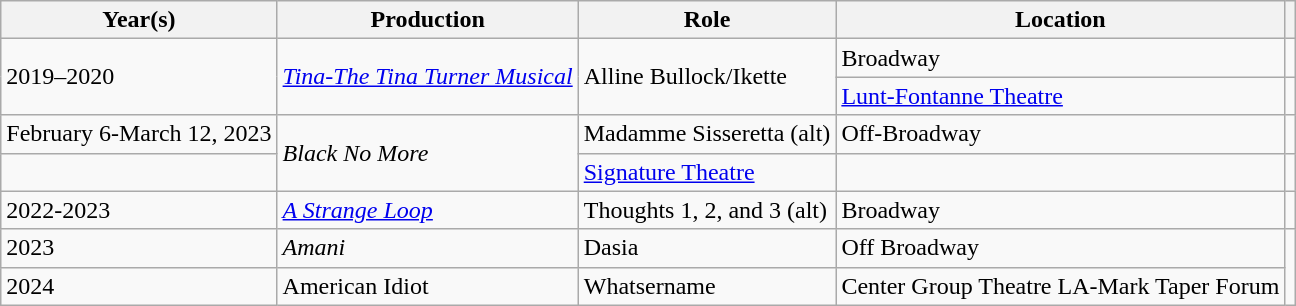<table class="wikitable">
<tr>
<th>Year(s)</th>
<th>Production</th>
<th>Role</th>
<th>Location</th>
<th></th>
</tr>
<tr>
<td rowspan="2">2019–2020</td>
<td rowspan="2"><em><a href='#'>Tina-The Tina Turner Musical</a></em></td>
<td rowspan="2">Alline Bullock/Ikette</td>
<td>Broadway</td>
<td></td>
</tr>
<tr>
<td><a href='#'>Lunt-Fontanne Theatre</a></td>
<td></td>
</tr>
<tr>
<td>February 6-March 12, 2023</td>
<td rowspan="2"><em>Black No More</em></td>
<td>Madamme Sisseretta (alt)</td>
<td>Off-Broadway</td>
<td></td>
</tr>
<tr>
<td></td>
<td><a href='#'>Signature Theatre</a></td>
<td></td>
</tr>
<tr>
<td>2022-2023</td>
<td><em><a href='#'>A Strange Loop</a></em></td>
<td>Thoughts 1, 2, and 3 (alt)</td>
<td>Broadway</td>
<td></td>
</tr>
<tr>
<td>2023</td>
<td><em>Amani</em></td>
<td>Dasia</td>
<td>Off Broadway</td>
</tr>
<tr>
<td>2024</td>
<td>American Idiot</td>
<td>Whatsername</td>
<td>Center Group Theatre LA-Mark Taper Forum</td>
</tr>
</table>
